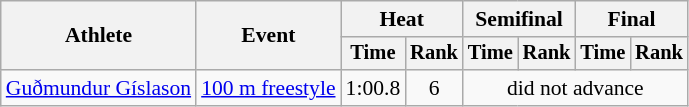<table class=wikitable style="font-size:90%">
<tr>
<th rowspan="2">Athlete</th>
<th rowspan="2">Event</th>
<th colspan="2">Heat</th>
<th colspan="2">Semifinal</th>
<th colspan="2">Final</th>
</tr>
<tr style="font-size:95%">
<th>Time</th>
<th>Rank</th>
<th>Time</th>
<th>Rank</th>
<th>Time</th>
<th>Rank</th>
</tr>
<tr align=center>
<td align=left><a href='#'>Guðmundur Gíslason</a></td>
<td align=left><a href='#'>100 m freestyle</a></td>
<td>1:00.8</td>
<td>6</td>
<td colspan=4>did not advance</td>
</tr>
</table>
